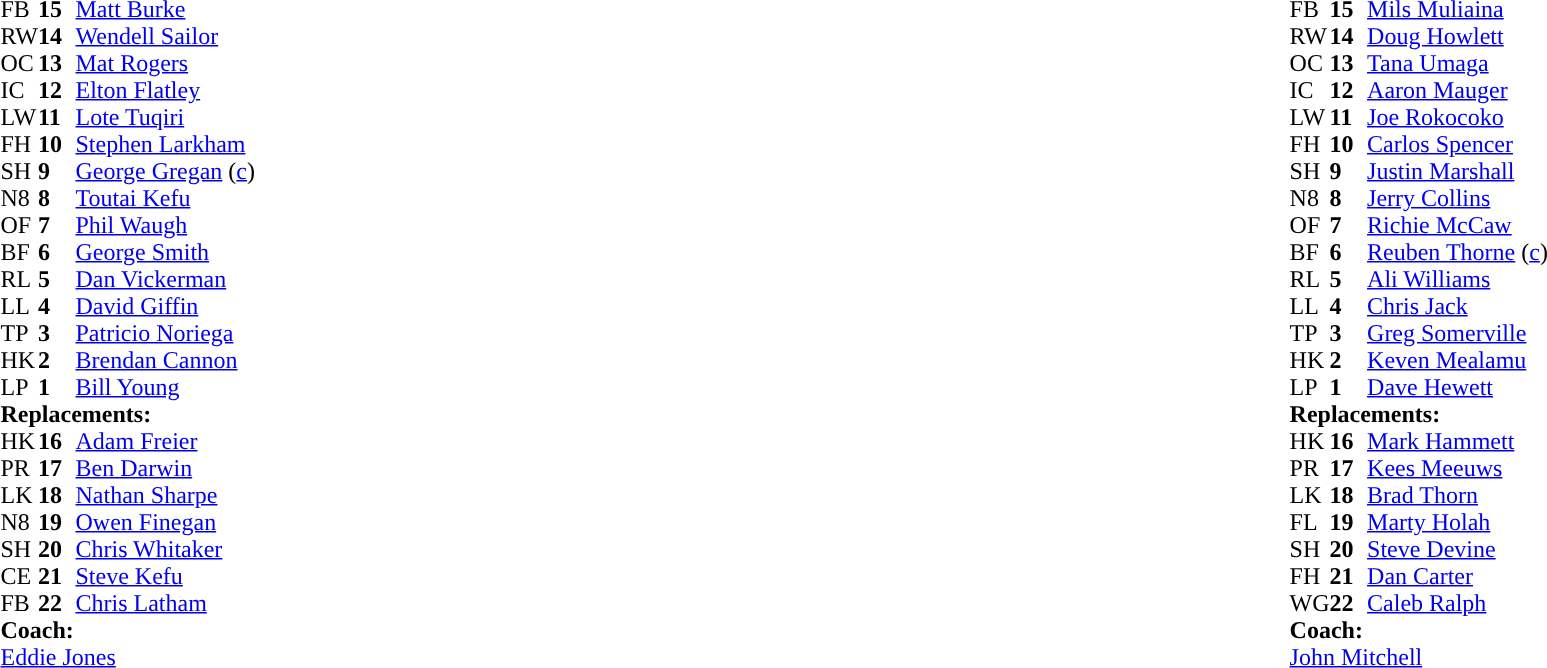<table style="width:100%">
<tr>
<td style="vertical-align:top;width:50%"><br><table cellspacing="0" cellpadding="0">
<tr>
<th width="25"></th>
<th width="25"></th>
</tr>
<tr>
<td>FB</td>
<td><strong>15</strong></td>
<td><a href='#'>Matt Burke</a></td>
</tr>
<tr>
<td>RW</td>
<td><strong>14</strong></td>
<td><a href='#'>Wendell Sailor</a></td>
</tr>
<tr>
<td>OC</td>
<td><strong>13</strong></td>
<td><a href='#'>Mat Rogers</a></td>
</tr>
<tr>
<td>IC</td>
<td><strong>12</strong></td>
<td><a href='#'>Elton Flatley</a></td>
</tr>
<tr>
<td>LW</td>
<td><strong>11</strong></td>
<td><a href='#'>Lote Tuqiri</a></td>
</tr>
<tr>
<td>FH</td>
<td><strong>10</strong></td>
<td><a href='#'>Stephen Larkham</a></td>
</tr>
<tr>
<td>SH</td>
<td><strong>9</strong></td>
<td><a href='#'>George Gregan</a> (<a href='#'>c</a>)</td>
</tr>
<tr>
<td>N8</td>
<td><strong>8</strong></td>
<td><a href='#'>Toutai Kefu</a></td>
</tr>
<tr>
<td>OF</td>
<td><strong>7</strong></td>
<td><a href='#'>Phil Waugh</a></td>
</tr>
<tr>
<td>BF</td>
<td><strong>6</strong></td>
<td><a href='#'>George Smith</a></td>
</tr>
<tr>
<td>RL</td>
<td><strong>5</strong></td>
<td><a href='#'>Dan Vickerman</a></td>
</tr>
<tr>
<td>LL</td>
<td><strong>4</strong></td>
<td><a href='#'>David Giffin</a></td>
</tr>
<tr>
<td>TP</td>
<td><strong>3</strong></td>
<td><a href='#'>Patricio Noriega</a></td>
</tr>
<tr>
<td>HK</td>
<td><strong>2</strong></td>
<td><a href='#'>Brendan Cannon</a></td>
</tr>
<tr>
<td>LP</td>
<td><strong>1</strong></td>
<td><a href='#'>Bill Young</a></td>
</tr>
<tr>
<td colspan="3"><strong>Replacements:</strong></td>
</tr>
<tr>
<td>HK</td>
<td><strong>16</strong></td>
<td><a href='#'>Adam Freier</a></td>
</tr>
<tr>
<td>PR</td>
<td><strong>17</strong></td>
<td><a href='#'>Ben Darwin</a></td>
</tr>
<tr>
<td>LK</td>
<td><strong>18</strong></td>
<td><a href='#'>Nathan Sharpe</a></td>
</tr>
<tr>
<td>N8</td>
<td><strong>19</strong></td>
<td><a href='#'>Owen Finegan</a></td>
</tr>
<tr>
<td>SH</td>
<td><strong>20</strong></td>
<td><a href='#'>Chris Whitaker</a></td>
</tr>
<tr>
<td>CE</td>
<td><strong>21</strong></td>
<td><a href='#'>Steve Kefu</a></td>
</tr>
<tr>
<td>FB</td>
<td><strong>22</strong></td>
<td><a href='#'>Chris Latham</a></td>
</tr>
<tr>
<td colspan="3"><strong>Coach:</strong></td>
</tr>
<tr>
<td colspan="3"> <a href='#'>Eddie Jones</a></td>
</tr>
</table>
</td>
<td style="vertical-align:top"></td>
<td style="vertical-align:top;width:50%"><br><table cellspacing="0" cellpadding="0" style="margin:auto">
<tr>
<th width="25"></th>
<th width="25"></th>
</tr>
<tr>
<td>FB</td>
<td><strong>15</strong></td>
<td><a href='#'>Mils Muliaina</a></td>
</tr>
<tr>
<td>RW</td>
<td><strong>14</strong></td>
<td><a href='#'>Doug Howlett</a></td>
</tr>
<tr>
<td>OC</td>
<td><strong>13</strong></td>
<td><a href='#'>Tana Umaga</a></td>
</tr>
<tr>
<td>IC</td>
<td><strong>12</strong></td>
<td><a href='#'>Aaron Mauger</a></td>
</tr>
<tr>
<td>LW</td>
<td><strong>11</strong></td>
<td><a href='#'>Joe Rokocoko</a></td>
</tr>
<tr>
<td>FH</td>
<td><strong>10</strong></td>
<td><a href='#'>Carlos Spencer</a></td>
</tr>
<tr>
<td>SH</td>
<td><strong>9</strong></td>
<td><a href='#'>Justin Marshall</a></td>
</tr>
<tr>
<td>N8</td>
<td><strong>8</strong></td>
<td><a href='#'>Jerry Collins</a></td>
</tr>
<tr>
<td>OF</td>
<td><strong>7</strong></td>
<td><a href='#'>Richie McCaw</a></td>
</tr>
<tr>
<td>BF</td>
<td><strong>6</strong></td>
<td><a href='#'>Reuben Thorne</a> (<a href='#'>c</a>)</td>
</tr>
<tr>
<td>RL</td>
<td><strong>5</strong></td>
<td><a href='#'>Ali Williams</a></td>
</tr>
<tr>
<td>LL</td>
<td><strong>4</strong></td>
<td><a href='#'>Chris Jack</a></td>
</tr>
<tr>
<td>TP</td>
<td><strong>3</strong></td>
<td><a href='#'>Greg Somerville</a></td>
</tr>
<tr>
<td>HK</td>
<td><strong>2</strong></td>
<td><a href='#'>Keven Mealamu</a></td>
</tr>
<tr>
<td>LP</td>
<td><strong>1</strong></td>
<td><a href='#'>Dave Hewett</a></td>
</tr>
<tr>
<td colspan="3"><strong>Replacements:</strong></td>
</tr>
<tr>
<td>HK</td>
<td><strong>16</strong></td>
<td><a href='#'>Mark Hammett</a></td>
</tr>
<tr>
<td>PR</td>
<td><strong>17</strong></td>
<td><a href='#'>Kees Meeuws</a></td>
</tr>
<tr>
<td>LK</td>
<td><strong>18</strong></td>
<td><a href='#'>Brad Thorn</a></td>
</tr>
<tr>
<td>FL</td>
<td><strong>19</strong></td>
<td><a href='#'>Marty Holah</a></td>
</tr>
<tr>
<td>SH</td>
<td><strong>20</strong></td>
<td><a href='#'>Steve Devine</a></td>
</tr>
<tr>
<td>FH</td>
<td><strong>21</strong></td>
<td><a href='#'>Dan Carter</a></td>
</tr>
<tr>
<td>WG</td>
<td><strong>22</strong></td>
<td><a href='#'>Caleb Ralph</a></td>
</tr>
<tr>
<td colspan="3"><strong>Coach:</strong></td>
</tr>
<tr>
<td colspan="3"> <a href='#'>John Mitchell</a></td>
</tr>
</table>
</td>
</tr>
</table>
